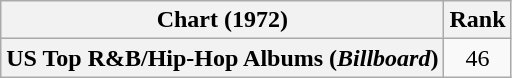<table class="wikitable sortable plainrowheaders">
<tr>
<th align="left">Chart (1972)</th>
<th style="text-align:center;">Rank</th>
</tr>
<tr>
<th scope="row">US Top R&B/Hip-Hop Albums (<em>Billboard</em>)</th>
<td style="text-align:center;">46</td>
</tr>
</table>
